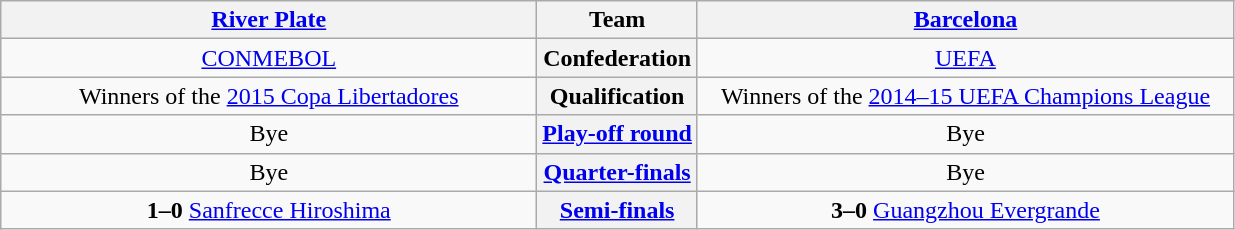<table class="wikitable">
<tr>
<th width=350> <a href='#'>River Plate</a></th>
<th>Team</th>
<th width=350> <a href='#'>Barcelona</a></th>
</tr>
<tr>
<td align=center><a href='#'>CONMEBOL</a></td>
<th>Confederation</th>
<td align=center><a href='#'>UEFA</a></td>
</tr>
<tr>
<td align=center>Winners of the <a href='#'>2015 Copa Libertadores</a></td>
<th>Qualification</th>
<td align=center>Winners of the <a href='#'>2014–15 UEFA Champions League</a></td>
</tr>
<tr>
<td align=center>Bye</td>
<th><a href='#'>Play-off round</a></th>
<td align=center>Bye</td>
</tr>
<tr>
<td align=center>Bye</td>
<th><a href='#'>Quarter-finals</a></th>
<td align=center>Bye</td>
</tr>
<tr>
<td align=center><strong>1–0</strong>  <a href='#'>Sanfrecce Hiroshima</a></td>
<th><a href='#'>Semi-finals</a></th>
<td align=center><strong>3–0</strong>  <a href='#'>Guangzhou Evergrande</a></td>
</tr>
</table>
